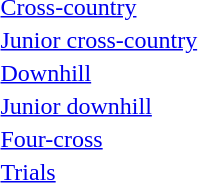<table>
<tr>
<td><a href='#'>Cross-country</a></td>
<td></td>
<td></td>
<td></td>
</tr>
<tr>
<td><a href='#'>Junior cross-country</a></td>
<td></td>
<td></td>
<td></td>
</tr>
<tr>
<td><a href='#'>Downhill</a></td>
<td></td>
<td></td>
<td></td>
</tr>
<tr>
<td><a href='#'>Junior downhill</a></td>
<td></td>
<td></td>
<td></td>
</tr>
<tr>
<td><a href='#'>Four-cross</a></td>
<td></td>
<td></td>
<td></td>
</tr>
<tr>
<td><a href='#'>Trials</a></td>
<td></td>
<td></td>
<td></td>
</tr>
</table>
